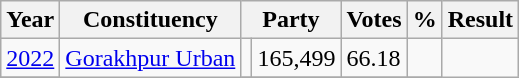<table class="wikitable">
<tr>
<th>Year</th>
<th>Constituency</th>
<th colspan="2">Party</th>
<th>Votes</th>
<th>%</th>
<th>Result</th>
</tr>
<tr>
<td><a href='#'>2022</a></td>
<td rowspan=5><a href='#'>Gorakhpur Urban</a></td>
<td></td>
<td>165,499</td>
<td>66.18</td>
<td></td>
</tr>
<tr>
</tr>
</table>
